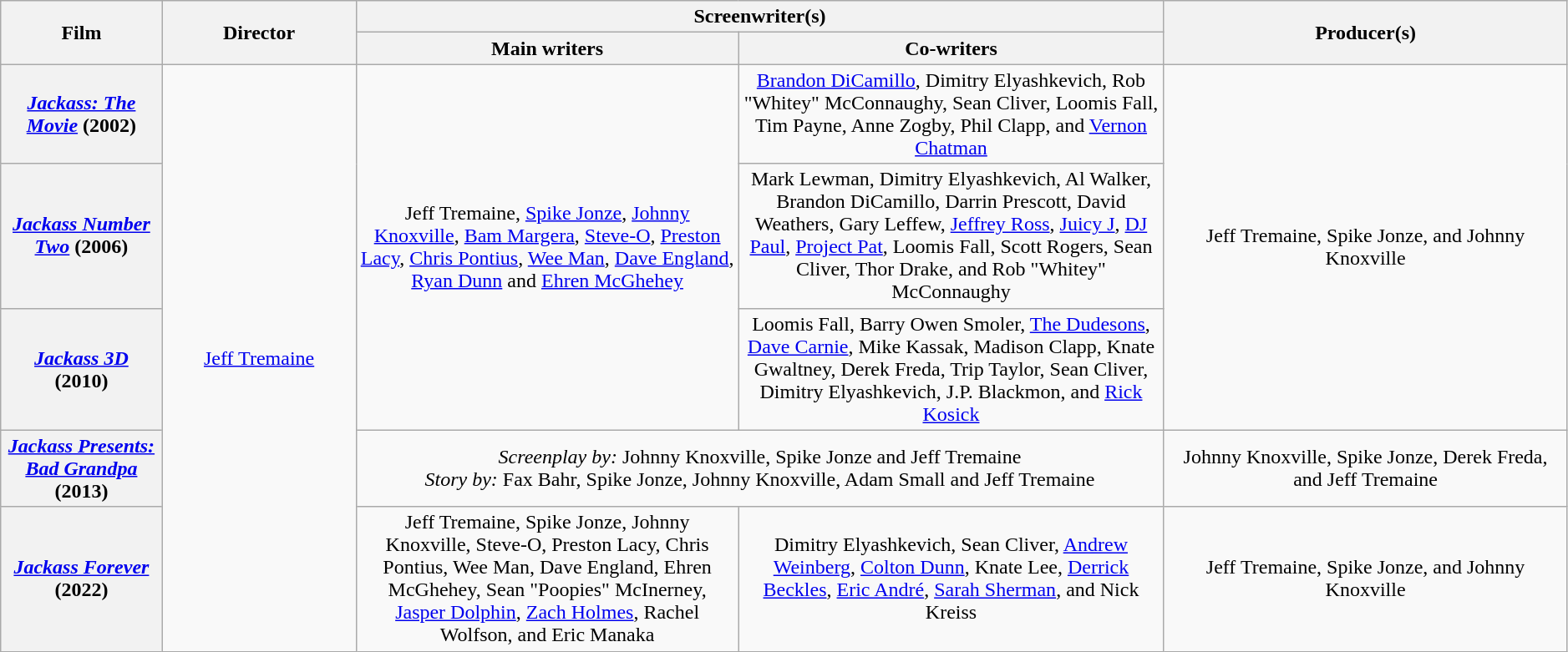<table class="wikitable sortable" style="text-align:center; width:99%;">
<tr>
<th rowspan=2 style="width: 10%">Film</th>
<th rowspan=2 style="width: 12%">Director</th>
<th colspan=2 style="width: 50%">Screenwriter(s)</th>
<th rowspan=2 style="width: 25%">Producer(s)</th>
</tr>
<tr>
<th>Main writers</th>
<th>Co-writers</th>
</tr>
<tr>
<th align="left"><em><a href='#'>Jackass: The Movie</a></em> (2002)</th>
<td rowspan="5"><a href='#'>Jeff Tremaine</a></td>
<td rowspan=3>Jeff Tremaine, <a href='#'>Spike Jonze</a>, <a href='#'>Johnny Knoxville</a>, <a href='#'>Bam Margera</a>, <a href='#'>Steve-O</a>, <a href='#'>Preston Lacy</a>, <a href='#'>Chris Pontius</a>, <a href='#'>Wee Man</a>, <a href='#'>Dave England</a>, <a href='#'>Ryan Dunn</a> and <a href='#'>Ehren McGhehey</a></td>
<td><a href='#'>Brandon DiCamillo</a>, Dimitry Elyashkevich, Rob "Whitey" McConnaughy, Sean Cliver, Loomis Fall, Tim Payne, Anne Zogby, Phil Clapp, and <a href='#'>Vernon Chatman</a></td>
<td rowspan="3">Jeff Tremaine, Spike Jonze, and Johnny Knoxville</td>
</tr>
<tr>
<th align="left"><em><a href='#'>Jackass Number Two</a></em> (2006)</th>
<td>Mark Lewman, Dimitry Elyashkevich, Al Walker, Brandon DiCamillo, Darrin Prescott, David Weathers, Gary Leffew, <a href='#'>Jeffrey Ross</a>, <a href='#'>Juicy J</a>, <a href='#'>DJ Paul</a>, <a href='#'>Project Pat</a>, Loomis Fall, Scott Rogers, Sean Cliver, Thor Drake, and Rob "Whitey" McConnaughy</td>
</tr>
<tr>
<th align="left"><em><a href='#'>Jackass 3D</a></em> (2010)</th>
<td>Loomis Fall, Barry Owen Smoler, <a href='#'>The Dudesons</a>, <a href='#'>Dave Carnie</a>, Mike Kassak, Madison Clapp, Knate Gwaltney, Derek Freda, Trip Taylor, Sean Cliver, Dimitry Elyashkevich, J.P. Blackmon, and <a href='#'>Rick Kosick</a></td>
</tr>
<tr>
<th align="left"><em><a href='#'>Jackass Presents: Bad Grandpa</a></em> (2013)</th>
<td colspan=2><em>Screenplay by:</em> Johnny Knoxville, Spike Jonze and Jeff Tremaine<br><em>Story by:</em> Fax Bahr, Spike Jonze, Johnny Knoxville, Adam Small and Jeff Tremaine</td>
<td>Johnny Knoxville, Spike Jonze, Derek Freda, and Jeff Tremaine</td>
</tr>
<tr>
<th align="left"><em><a href='#'>Jackass Forever</a></em> (2022)</th>
<td>Jeff Tremaine, Spike Jonze, Johnny Knoxville, Steve-O, Preston Lacy, Chris Pontius, Wee Man, Dave England, Ehren McGhehey, Sean "Poopies" McInerney, <a href='#'>Jasper Dolphin</a>, <a href='#'>Zach Holmes</a>, Rachel Wolfson, and Eric Manaka</td>
<td>Dimitry Elyashkevich, Sean Cliver, <a href='#'>Andrew Weinberg</a>, <a href='#'>Colton Dunn</a>, Knate Lee, <a href='#'>Derrick Beckles</a>, <a href='#'>Eric André</a>, <a href='#'>Sarah Sherman</a>, and Nick Kreiss</td>
<td>Jeff Tremaine, Spike Jonze, and Johnny Knoxville</td>
</tr>
</table>
